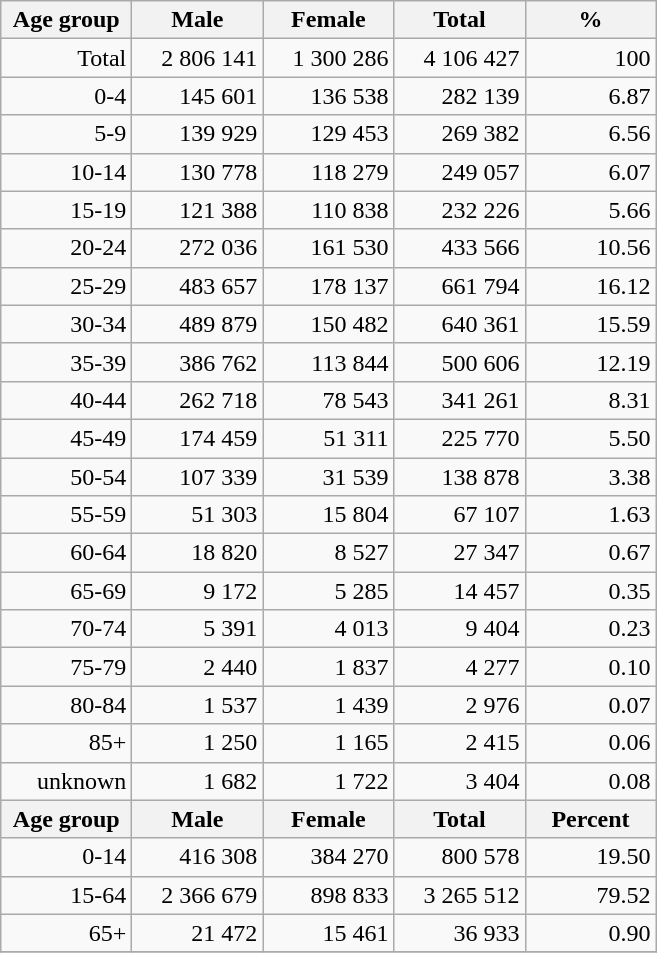<table class="wikitable">
<tr>
<th width="80pt">Age group</th>
<th width="80pt">Male</th>
<th width="80pt">Female</th>
<th width="80pt">Total</th>
<th width="80pt">%</th>
</tr>
<tr>
<td align="right">Total</td>
<td align="right">2 806 141</td>
<td align="right">1 300 286</td>
<td align="right">4 106 427</td>
<td align="right">100</td>
</tr>
<tr>
<td align="right">0-4</td>
<td align="right">145 601</td>
<td align="right">136 538</td>
<td align="right">282 139</td>
<td align="right">6.87</td>
</tr>
<tr>
<td align="right">5-9</td>
<td align="right">139 929</td>
<td align="right">129 453</td>
<td align="right">269 382</td>
<td align="right">6.56</td>
</tr>
<tr>
<td align="right">10-14</td>
<td align="right">130 778</td>
<td align="right">118 279</td>
<td align="right">249 057</td>
<td align="right">6.07</td>
</tr>
<tr>
<td align="right">15-19</td>
<td align="right">121 388</td>
<td align="right">110 838</td>
<td align="right">232 226</td>
<td align="right">5.66</td>
</tr>
<tr>
<td align="right">20-24</td>
<td align="right">272 036</td>
<td align="right">161 530</td>
<td align="right">433 566</td>
<td align="right">10.56</td>
</tr>
<tr>
<td align="right">25-29</td>
<td align="right">483 657</td>
<td align="right">178 137</td>
<td align="right">661 794</td>
<td align="right">16.12</td>
</tr>
<tr>
<td align="right">30-34</td>
<td align="right">489 879</td>
<td align="right">150 482</td>
<td align="right">640 361</td>
<td align="right">15.59</td>
</tr>
<tr>
<td align="right">35-39</td>
<td align="right">386 762</td>
<td align="right">113 844</td>
<td align="right">500 606</td>
<td align="right">12.19</td>
</tr>
<tr>
<td align="right">40-44</td>
<td align="right">262 718</td>
<td align="right">78 543</td>
<td align="right">341 261</td>
<td align="right">8.31</td>
</tr>
<tr>
<td align="right">45-49</td>
<td align="right">174 459</td>
<td align="right">51 311</td>
<td align="right">225 770</td>
<td align="right">5.50</td>
</tr>
<tr>
<td align="right">50-54</td>
<td align="right">107 339</td>
<td align="right">31 539</td>
<td align="right">138 878</td>
<td align="right">3.38</td>
</tr>
<tr>
<td align="right">55-59</td>
<td align="right">51 303</td>
<td align="right">15 804</td>
<td align="right">67 107</td>
<td align="right">1.63</td>
</tr>
<tr>
<td align="right">60-64</td>
<td align="right">18 820</td>
<td align="right">8 527</td>
<td align="right">27 347</td>
<td align="right">0.67</td>
</tr>
<tr>
<td align="right">65-69</td>
<td align="right">9 172</td>
<td align="right">5 285</td>
<td align="right">14 457</td>
<td align="right">0.35</td>
</tr>
<tr>
<td align="right">70-74</td>
<td align="right">5 391</td>
<td align="right">4 013</td>
<td align="right">9 404</td>
<td align="right">0.23</td>
</tr>
<tr>
<td align="right">75-79</td>
<td align="right">2 440</td>
<td align="right">1 837</td>
<td align="right">4 277</td>
<td align="right">0.10</td>
</tr>
<tr>
<td align="right">80-84</td>
<td align="right">1 537</td>
<td align="right">1 439</td>
<td align="right">2 976</td>
<td align="right">0.07</td>
</tr>
<tr>
<td align="right">85+</td>
<td align="right">1 250</td>
<td align="right">1 165</td>
<td align="right">2 415</td>
<td align="right">0.06</td>
</tr>
<tr>
<td align="right">unknown</td>
<td align="right">1 682</td>
<td align="right">1 722</td>
<td align="right">3 404</td>
<td align="right">0.08</td>
</tr>
<tr>
<th width="50">Age group</th>
<th width="80pt">Male</th>
<th width="80">Female</th>
<th width="80">Total</th>
<th width="50">Percent</th>
</tr>
<tr>
<td align="right">0-14</td>
<td align="right">416 308</td>
<td align="right">384 270</td>
<td align="right">800 578</td>
<td align="right">19.50</td>
</tr>
<tr>
<td align="right">15-64</td>
<td align="right">2 366 679</td>
<td align="right">898 833</td>
<td align="right">3 265 512</td>
<td align="right">79.52</td>
</tr>
<tr>
<td align="right">65+</td>
<td align="right">21 472</td>
<td align="right">15 461</td>
<td align="right">36 933</td>
<td align="right">0.90</td>
</tr>
<tr>
</tr>
</table>
